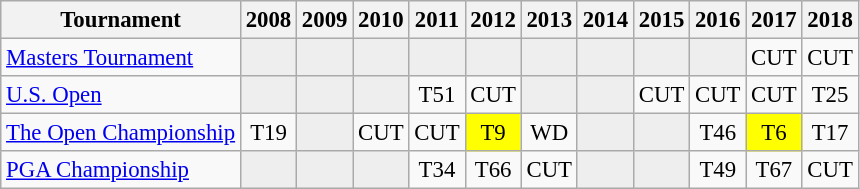<table class="wikitable" style="font-size:95%;text-align:center;">
<tr>
<th>Tournament</th>
<th>2008</th>
<th>2009</th>
<th>2010</th>
<th>2011</th>
<th>2012</th>
<th>2013</th>
<th>2014</th>
<th>2015</th>
<th>2016</th>
<th>2017</th>
<th>2018</th>
</tr>
<tr>
<td align=left><a href='#'>Masters Tournament</a></td>
<td style="background:#eeeeee;"></td>
<td style="background:#eeeeee;"></td>
<td style="background:#eeeeee;"></td>
<td style="background:#eeeeee;"></td>
<td style="background:#eeeeee;"></td>
<td style="background:#eeeeee;"></td>
<td style="background:#eeeeee;"></td>
<td style="background:#eeeeee;"></td>
<td style="background:#eeeeee;"></td>
<td>CUT</td>
<td>CUT</td>
</tr>
<tr>
<td align=left><a href='#'>U.S. Open</a></td>
<td style="background:#eeeeee;"></td>
<td style="background:#eeeeee;"></td>
<td style="background:#eeeeee;"></td>
<td>T51</td>
<td>CUT</td>
<td style="background:#eeeeee;"></td>
<td style="background:#eeeeee;"></td>
<td>CUT</td>
<td>CUT</td>
<td>CUT</td>
<td>T25</td>
</tr>
<tr>
<td align=left><a href='#'>The Open Championship</a></td>
<td>T19</td>
<td style="background:#eeeeee;"></td>
<td>CUT</td>
<td>CUT</td>
<td style="background:yellow;">T9</td>
<td>WD</td>
<td style="background:#eeeeee;"></td>
<td style="background:#eeeeee;"></td>
<td>T46</td>
<td style="background:yellow;">T6</td>
<td>T17</td>
</tr>
<tr>
<td align=left><a href='#'>PGA Championship</a></td>
<td style="background:#eeeeee;"></td>
<td style="background:#eeeeee;"></td>
<td style="background:#eeeeee;"></td>
<td>T34</td>
<td>T66</td>
<td>CUT</td>
<td style="background:#eeeeee;"></td>
<td style="background:#eeeeee;"></td>
<td>T49</td>
<td>T67</td>
<td>CUT</td>
</tr>
</table>
